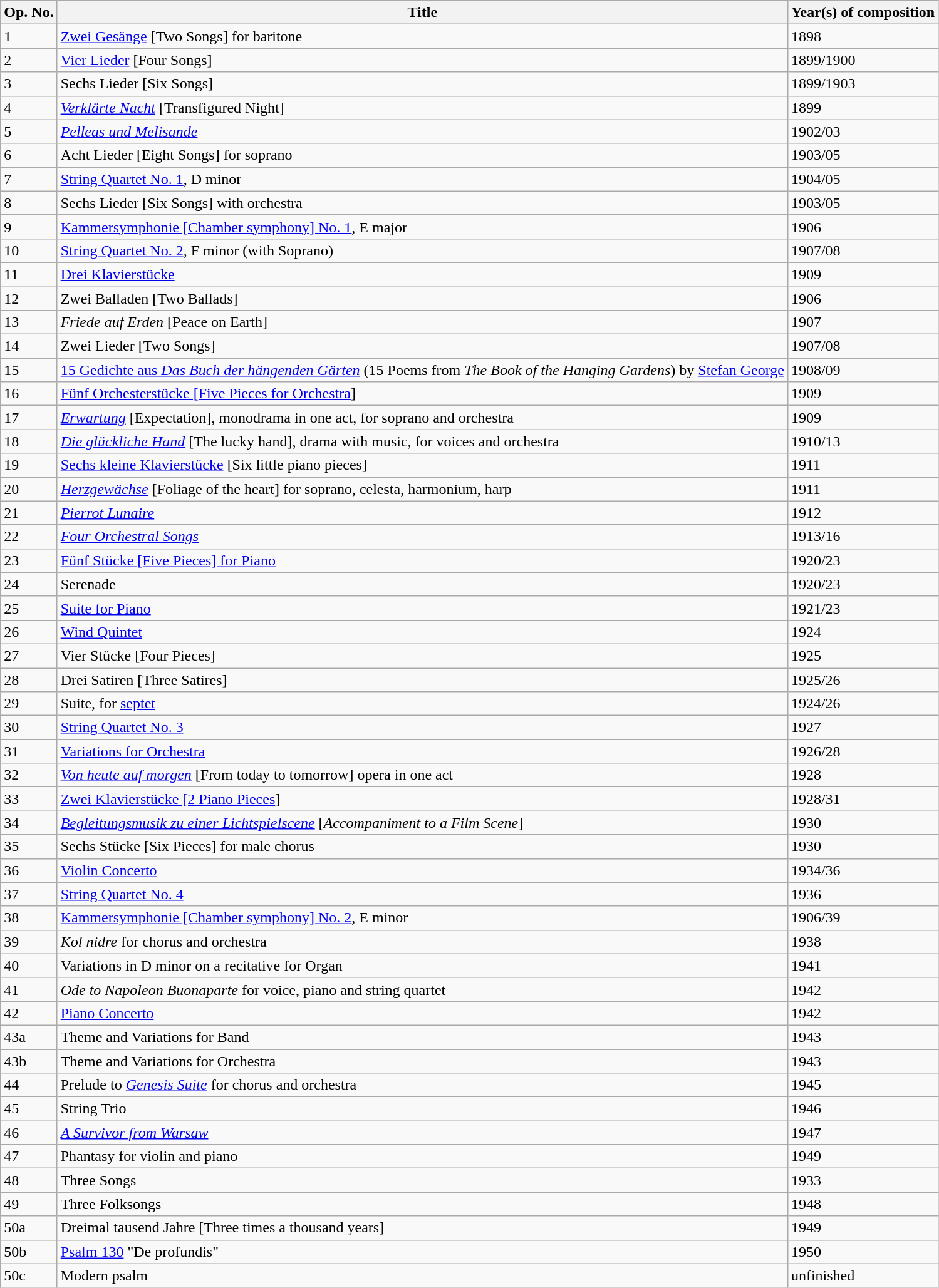<table class="wikitable sortable">
<tr>
<th>Op. No.</th>
<th>Title</th>
<th>Year(s) of composition</th>
</tr>
<tr>
<td>1</td>
<td><a href='#'>Zwei Gesänge</a> [Two Songs] for baritone</td>
<td>1898</td>
</tr>
<tr>
<td>2</td>
<td><a href='#'>Vier Lieder</a> [Four Songs]</td>
<td>1899/1900</td>
</tr>
<tr>
<td>3</td>
<td>Sechs Lieder [Six Songs]</td>
<td>1899/1903</td>
</tr>
<tr>
<td>4</td>
<td><em><a href='#'>Verklärte Nacht</a></em> [Transfigured Night]</td>
<td>1899</td>
</tr>
<tr>
<td>5</td>
<td><em><a href='#'>Pelleas und Melisande</a></em></td>
<td>1902/03</td>
</tr>
<tr>
<td>6</td>
<td>Acht Lieder [Eight Songs] for soprano</td>
<td>1903/05</td>
</tr>
<tr>
<td>7</td>
<td><a href='#'>String Quartet No. 1</a>, D minor</td>
<td>1904/05</td>
</tr>
<tr>
<td>8</td>
<td>Sechs Lieder [Six Songs] with orchestra</td>
<td>1903/05</td>
</tr>
<tr>
<td>9</td>
<td><a href='#'>Kammersymphonie [Chamber symphony] No. 1</a>, E major</td>
<td>1906</td>
</tr>
<tr>
<td>10</td>
<td><a href='#'>String Quartet No. 2</a>, F minor (with Soprano)</td>
<td>1907/08</td>
</tr>
<tr>
<td>11</td>
<td><a href='#'>Drei Klavierstücke</a></td>
<td>1909</td>
</tr>
<tr>
<td>12</td>
<td>Zwei Balladen [Two Ballads]</td>
<td>1906</td>
</tr>
<tr>
<td>13</td>
<td><em>Friede auf Erden</em> [Peace on Earth]</td>
<td>1907</td>
</tr>
<tr>
<td>14</td>
<td>Zwei Lieder [Two Songs]</td>
<td>1907/08</td>
</tr>
<tr>
<td>15</td>
<td><a href='#'>15 Gedichte aus <em>Das Buch der hängenden Gärten</em></a> (15 Poems from <em>The Book of the Hanging Gardens</em>) by <a href='#'>Stefan George</a></td>
<td>1908/09</td>
</tr>
<tr>
<td>16</td>
<td><a href='#'>Fünf Orchesterstücke [Five Pieces for Orchestra</a>]</td>
<td>1909</td>
</tr>
<tr>
<td>17</td>
<td><em><a href='#'>Erwartung</a></em> [Expectation], monodrama in one act, for soprano and orchestra</td>
<td>1909</td>
</tr>
<tr>
<td>18</td>
<td><em><a href='#'>Die glückliche Hand</a></em> [The lucky hand], drama with music, for voices and orchestra</td>
<td>1910/13</td>
</tr>
<tr>
<td>19</td>
<td><a href='#'>Sechs kleine Klavierstücke</a> [Six little piano pieces]</td>
<td>1911</td>
</tr>
<tr>
<td>20</td>
<td><em><a href='#'>Herzgewächse</a></em> [Foliage of the heart] for soprano, celesta, harmonium, harp</td>
<td>1911</td>
</tr>
<tr>
<td>21</td>
<td><em><a href='#'>Pierrot Lunaire</a></em></td>
<td>1912</td>
</tr>
<tr>
<td>22</td>
<td><em><a href='#'>Four Orchestral Songs</a></em></td>
<td>1913/16</td>
</tr>
<tr>
<td>23</td>
<td><a href='#'>Fünf Stücke [Five Pieces] for Piano</a></td>
<td>1920/23</td>
</tr>
<tr>
<td>24</td>
<td>Serenade</td>
<td>1920/23</td>
</tr>
<tr>
<td>25</td>
<td><a href='#'>Suite for Piano</a></td>
<td>1921/23</td>
</tr>
<tr>
<td>26</td>
<td><a href='#'>Wind Quintet</a></td>
<td>1924</td>
</tr>
<tr>
<td>27</td>
<td>Vier Stücke [Four Pieces]</td>
<td>1925</td>
</tr>
<tr>
<td>28</td>
<td>Drei Satiren [Three Satires]</td>
<td>1925/26</td>
</tr>
<tr>
<td>29</td>
<td>Suite, for <a href='#'>septet</a></td>
<td>1924/26</td>
</tr>
<tr>
<td>30</td>
<td><a href='#'>String Quartet No. 3</a></td>
<td>1927</td>
</tr>
<tr>
<td>31</td>
<td><a href='#'>Variations for Orchestra</a></td>
<td>1926/28</td>
</tr>
<tr>
<td>32</td>
<td><em><a href='#'>Von heute auf morgen</a></em> [From today to tomorrow] opera in one act</td>
<td>1928</td>
</tr>
<tr>
<td>33</td>
<td><a href='#'>Zwei Klavierstücke [2 Piano Pieces</a>]</td>
<td>1928/31</td>
</tr>
<tr>
<td>34</td>
<td><em><a href='#'>Begleitungsmusik zu einer Lichtspielscene</a></em> [<em>Accompaniment to a Film Scene</em>]</td>
<td>1930</td>
</tr>
<tr>
<td>35</td>
<td>Sechs Stücke [Six Pieces] for male chorus</td>
<td>1930</td>
</tr>
<tr>
<td>36</td>
<td><a href='#'>Violin Concerto</a></td>
<td>1934/36</td>
</tr>
<tr>
<td>37</td>
<td><a href='#'>String Quartet No. 4</a></td>
<td>1936</td>
</tr>
<tr>
<td>38</td>
<td><a href='#'>Kammersymphonie [Chamber symphony] No. 2</a>, E minor</td>
<td>1906/39</td>
</tr>
<tr>
<td>39</td>
<td><em>Kol nidre</em> for chorus and orchestra</td>
<td>1938</td>
</tr>
<tr>
<td>40</td>
<td>Variations in D minor on a recitative for Organ</td>
<td>1941</td>
</tr>
<tr>
<td>41</td>
<td><em>Ode to Napoleon Buonaparte</em> for voice, piano and string quartet</td>
<td>1942</td>
</tr>
<tr>
<td>42</td>
<td><a href='#'>Piano Concerto</a></td>
<td>1942</td>
</tr>
<tr>
<td>43a</td>
<td>Theme and Variations for Band</td>
<td>1943</td>
</tr>
<tr>
<td>43b</td>
<td>Theme and Variations for Orchestra</td>
<td>1943</td>
</tr>
<tr>
<td>44</td>
<td>Prelude to <em><a href='#'>Genesis Suite</a></em> for chorus and orchestra</td>
<td>1945</td>
</tr>
<tr>
<td>45</td>
<td>String Trio</td>
<td>1946</td>
</tr>
<tr>
<td>46</td>
<td><em><a href='#'>A Survivor from Warsaw</a></em></td>
<td>1947</td>
</tr>
<tr>
<td>47</td>
<td>Phantasy for violin and piano</td>
<td>1949</td>
</tr>
<tr>
<td>48</td>
<td>Three Songs</td>
<td>1933</td>
</tr>
<tr>
<td>49</td>
<td>Three Folksongs</td>
<td>1948</td>
</tr>
<tr>
<td>50a</td>
<td>Dreimal tausend Jahre [Three times a thousand years]</td>
<td>1949</td>
</tr>
<tr>
<td>50b</td>
<td><a href='#'>Psalm 130</a> "De profundis"</td>
<td>1950</td>
</tr>
<tr>
<td>50c</td>
<td>Modern psalm</td>
<td>unfinished</td>
</tr>
</table>
